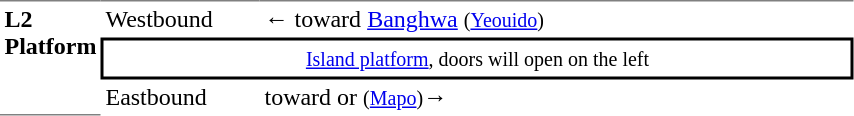<table table border=0 cellspacing=0 cellpadding=3>
<tr>
<td style="border-top:solid 1px gray;border-bottom:solid 1px gray;" width=50 rowspan=10 valign=top><strong>L2<br>Platform</strong></td>
<td style="border-bottom:solid 0px gray;border-top:solid 1px gray;" width=100>Westbound</td>
<td style="border-bottom:solid 0px gray;border-top:solid 1px gray;" width=390>←  toward <a href='#'>Banghwa</a> <small>(<a href='#'>Yeouido</a>)</small></td>
</tr>
<tr>
<td style="border-top:solid 2px black;border-right:solid 2px black;border-left:solid 2px black;border-bottom:solid 2px black;text-align:center;" colspan=2><small><a href='#'>Island platform</a>, doors will open on the left</small></td>
</tr>
<tr>
<td>Eastbound</td>
<td>  toward  or  <small>(<a href='#'>Mapo</a>)</small>→</td>
</tr>
</table>
